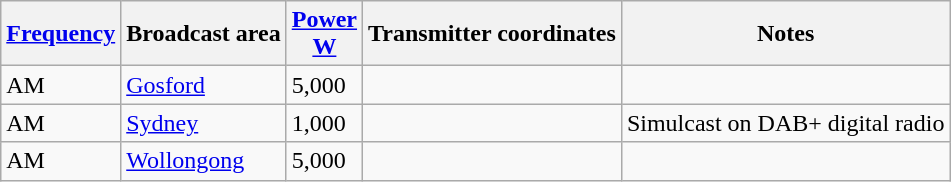<table class="wikitable">
<tr>
<th><a href='#'>Frequency</a></th>
<th>Broadcast area</th>
<th><a href='#'>Power</a><br><a href='#'>W</a></th>
<th>Transmitter coordinates</th>
<th>Notes</th>
</tr>
<tr>
<td> AM</td>
<td><a href='#'>Gosford</a></td>
<td>5,000</td>
<td></td>
<td></td>
</tr>
<tr>
<td> AM</td>
<td><a href='#'>Sydney</a></td>
<td>1,000</td>
<td></td>
<td>Simulcast on DAB+ digital radio</td>
</tr>
<tr>
<td> AM</td>
<td><a href='#'>Wollongong</a></td>
<td>5,000</td>
<td></td>
<td></td>
</tr>
</table>
